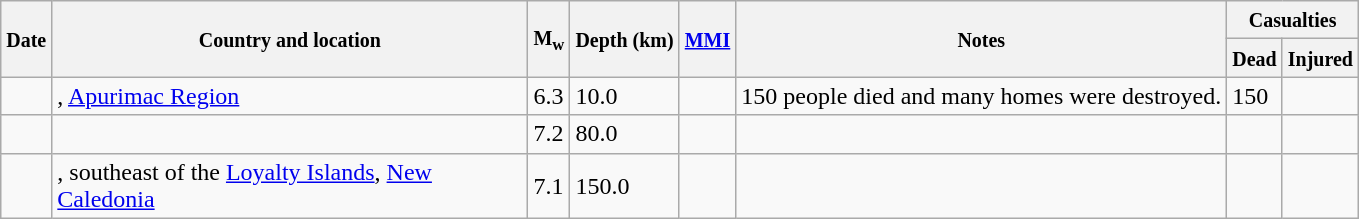<table class="wikitable sortable sort-under" style="border:1px black; margin-left:1em;">
<tr>
<th rowspan="2"><small>Date</small></th>
<th rowspan="2" style="width: 310px"><small>Country and location</small></th>
<th rowspan="2"><small>M<sub>w</sub></small></th>
<th rowspan="2"><small>Depth (km)</small></th>
<th rowspan="2"><small><a href='#'>MMI</a></small></th>
<th rowspan="2" class="unsortable"><small>Notes</small></th>
<th colspan="2"><small>Casualties</small></th>
</tr>
<tr>
<th><small>Dead</small></th>
<th><small>Injured</small></th>
</tr>
<tr>
<td></td>
<td>, <a href='#'>Apurimac Region</a></td>
<td>6.3</td>
<td>10.0</td>
<td></td>
<td>150 people died and many homes were destroyed.</td>
<td>150</td>
<td></td>
</tr>
<tr>
<td></td>
<td></td>
<td>7.2</td>
<td>80.0</td>
<td></td>
<td></td>
<td></td>
<td></td>
</tr>
<tr>
<td></td>
<td>, southeast of the <a href='#'>Loyalty Islands</a>, <a href='#'>New Caledonia</a></td>
<td>7.1</td>
<td>150.0</td>
<td></td>
<td></td>
<td></td>
<td></td>
</tr>
</table>
